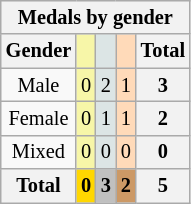<table class="wikitable" style="font-size:85%">
<tr style="background:#efefef;">
<th colspan=6>Medals by gender</th>
</tr>
<tr align=center>
<th>Gender</th>
<td bgcolor=F7F6A8></td>
<td bgcolor=DCE5E5></td>
<td bgcolor=FFDAB9></td>
<th>Total</th>
</tr>
<tr align=center>
<td>Male</td>
<td bgcolor=F7F6A8>0</td>
<td bgcolor=DCE5E5>2</td>
<td bgcolor=FFDAB9>1</td>
<th>3</th>
</tr>
<tr align=center>
<td>Female</td>
<td bgcolor=F7F6A8>0</td>
<td bgcolor=DCE5E5>1</td>
<td bgcolor=FFDAB9>1</td>
<th>2</th>
</tr>
<tr align=center>
<td>Mixed</td>
<td bgcolor=F7F6A8>0</td>
<td bgcolor=DCE5E5>0</td>
<td bgcolor=FFDAB9>0</td>
<th>0</th>
</tr>
<tr align=center>
<th>Total</th>
<th style=background:gold>0</th>
<th style=background:silver>3</th>
<th style=background:#c96>2</th>
<th>5</th>
</tr>
</table>
